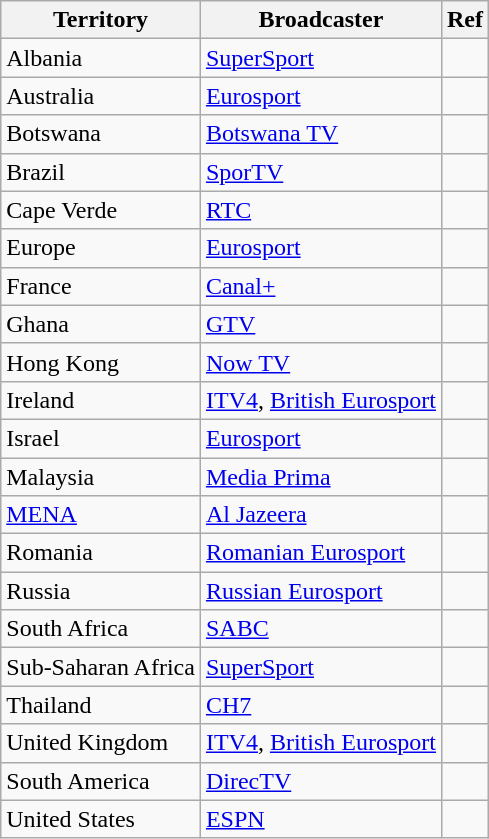<table class="wikitable">
<tr>
<th>Territory</th>
<th>Broadcaster</th>
<th>Ref</th>
</tr>
<tr>
<td>Albania</td>
<td><a href='#'>SuperSport</a></td>
<td></td>
</tr>
<tr>
<td>Australia</td>
<td><a href='#'>Eurosport</a></td>
<td></td>
</tr>
<tr>
<td>Botswana</td>
<td><a href='#'>Botswana TV</a></td>
<td></td>
</tr>
<tr>
<td>Brazil</td>
<td><a href='#'>SporTV</a></td>
<td></td>
</tr>
<tr>
<td>Cape Verde</td>
<td><a href='#'>RTC</a></td>
<td></td>
</tr>
<tr>
<td>Europe</td>
<td><a href='#'>Eurosport</a></td>
<td></td>
</tr>
<tr>
<td>France</td>
<td><a href='#'>Canal+</a></td>
<td></td>
</tr>
<tr>
<td>Ghana</td>
<td><a href='#'>GTV</a></td>
<td></td>
</tr>
<tr>
<td>Hong Kong</td>
<td><a href='#'>Now TV</a></td>
<td></td>
</tr>
<tr>
<td>Ireland</td>
<td><a href='#'>ITV4</a>, <a href='#'>British Eurosport</a></td>
<td></td>
</tr>
<tr>
<td>Israel</td>
<td><a href='#'>Eurosport</a></td>
<td></td>
</tr>
<tr>
<td>Malaysia</td>
<td><a href='#'>Media Prima</a></td>
<td></td>
</tr>
<tr>
<td><a href='#'>MENA</a></td>
<td><a href='#'>Al Jazeera</a></td>
<td></td>
</tr>
<tr>
<td>Romania</td>
<td><a href='#'>Romanian Eurosport</a></td>
<td></td>
</tr>
<tr>
<td>Russia</td>
<td><a href='#'>Russian Eurosport</a></td>
<td></td>
</tr>
<tr>
<td>South Africa</td>
<td><a href='#'>SABC</a></td>
<td></td>
</tr>
<tr>
<td>Sub-Saharan Africa</td>
<td><a href='#'>SuperSport</a></td>
<td></td>
</tr>
<tr>
<td>Thailand</td>
<td><a href='#'>CH7</a></td>
<td></td>
</tr>
<tr>
<td>United Kingdom</td>
<td><a href='#'>ITV4</a>, <a href='#'>British Eurosport</a></td>
<td></td>
</tr>
<tr>
<td>South America</td>
<td><a href='#'>DirecTV</a></td>
<td></td>
</tr>
<tr>
<td>United States</td>
<td><a href='#'>ESPN</a></td>
<td></td>
</tr>
</table>
